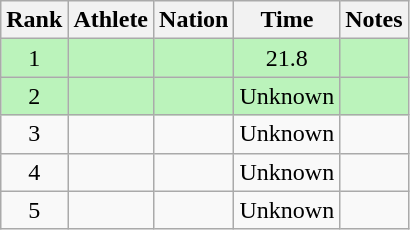<table class="wikitable sortable" style="text-align:center">
<tr>
<th>Rank</th>
<th>Athlete</th>
<th>Nation</th>
<th>Time</th>
<th>Notes</th>
</tr>
<tr style="background:#bbf3bb;">
<td>1</td>
<td align=left></td>
<td align=left></td>
<td>21.8</td>
<td></td>
</tr>
<tr style="background:#bbf3bb;">
<td>2</td>
<td align=left></td>
<td align=left></td>
<td>Unknown</td>
<td></td>
</tr>
<tr>
<td>3</td>
<td align=left></td>
<td align=left></td>
<td>Unknown</td>
<td></td>
</tr>
<tr>
<td>4</td>
<td align=left></td>
<td align=left></td>
<td>Unknown</td>
<td></td>
</tr>
<tr>
<td>5</td>
<td align=left></td>
<td align=left></td>
<td>Unknown</td>
<td></td>
</tr>
</table>
